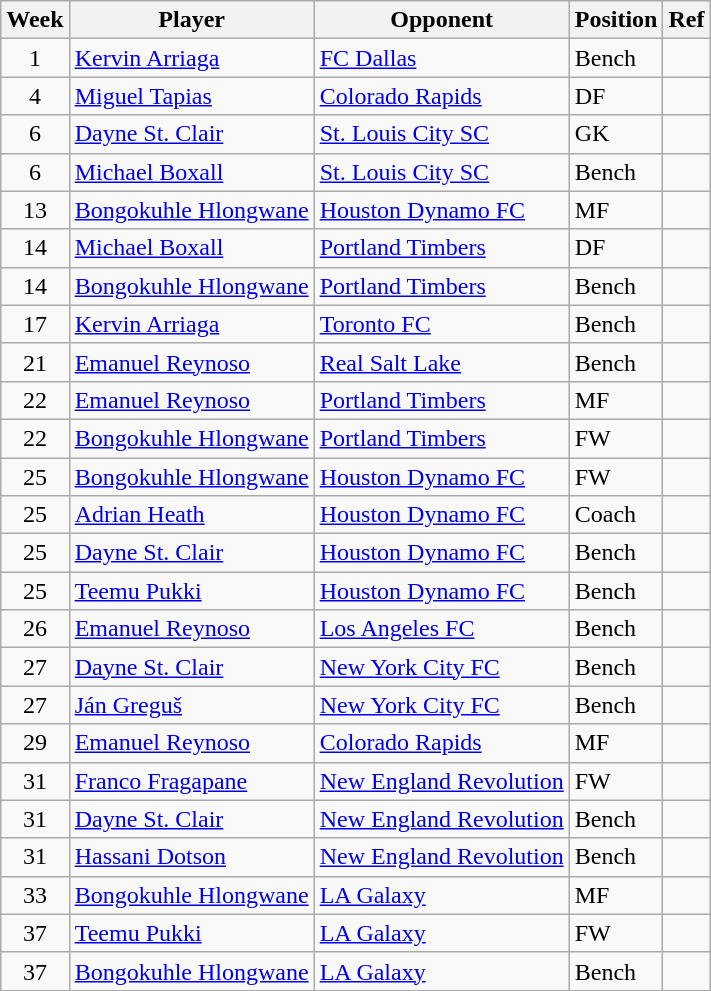<table class=wikitable>
<tr>
<th>Week</th>
<th>Player</th>
<th>Opponent</th>
<th>Position</th>
<th>Ref</th>
</tr>
<tr>
<td align=center>1</td>
<td> <a href='#'>Kervin Arriaga</a></td>
<td><a href='#'>FC Dallas</a></td>
<td>Bench</td>
<td></td>
</tr>
<tr>
<td align=center>4</td>
<td> <a href='#'>Miguel Tapias</a></td>
<td><a href='#'>Colorado Rapids</a></td>
<td>DF</td>
<td></td>
</tr>
<tr>
<td align=center>6</td>
<td> <a href='#'>Dayne St. Clair</a></td>
<td><a href='#'>St. Louis City SC</a></td>
<td>GK</td>
<td></td>
</tr>
<tr>
<td align=center>6</td>
<td> <a href='#'>Michael Boxall</a></td>
<td><a href='#'>St. Louis City SC</a></td>
<td>Bench</td>
<td></td>
</tr>
<tr>
<td align=center>13</td>
<td> <a href='#'>Bongokuhle Hlongwane</a></td>
<td><a href='#'>Houston Dynamo FC</a></td>
<td>MF</td>
<td></td>
</tr>
<tr>
<td align=center>14</td>
<td> <a href='#'>Michael Boxall</a></td>
<td><a href='#'>Portland Timbers</a></td>
<td>DF</td>
<td></td>
</tr>
<tr>
<td align=center>14</td>
<td> <a href='#'>Bongokuhle Hlongwane</a></td>
<td><a href='#'>Portland Timbers</a></td>
<td>Bench</td>
<td></td>
</tr>
<tr>
<td align=center>17</td>
<td> <a href='#'>Kervin Arriaga</a></td>
<td><a href='#'>Toronto FC</a></td>
<td>Bench</td>
<td></td>
</tr>
<tr>
<td align=center>21</td>
<td> <a href='#'>Emanuel Reynoso</a></td>
<td><a href='#'>Real Salt Lake</a></td>
<td>Bench</td>
<td></td>
</tr>
<tr>
<td align=center>22</td>
<td> <a href='#'>Emanuel Reynoso</a></td>
<td><a href='#'>Portland Timbers</a></td>
<td>MF</td>
<td></td>
</tr>
<tr>
<td align=center>22</td>
<td> <a href='#'>Bongokuhle Hlongwane</a></td>
<td><a href='#'>Portland Timbers</a></td>
<td>FW</td>
<td></td>
</tr>
<tr>
<td align=center>25</td>
<td> <a href='#'>Bongokuhle Hlongwane</a></td>
<td><a href='#'>Houston Dynamo FC</a></td>
<td>FW</td>
<td></td>
</tr>
<tr>
<td align=center>25</td>
<td> <a href='#'>Adrian Heath</a></td>
<td><a href='#'>Houston Dynamo FC</a></td>
<td>Coach</td>
<td></td>
</tr>
<tr>
<td align=center>25</td>
<td> <a href='#'>Dayne St. Clair</a></td>
<td><a href='#'>Houston Dynamo FC</a></td>
<td>Bench</td>
<td></td>
</tr>
<tr>
<td align=center>25</td>
<td> <a href='#'>Teemu Pukki</a></td>
<td><a href='#'>Houston Dynamo FC</a></td>
<td>Bench</td>
<td></td>
</tr>
<tr>
<td align=center>26</td>
<td> <a href='#'>Emanuel Reynoso</a></td>
<td><a href='#'>Los Angeles FC</a></td>
<td>Bench</td>
<td></td>
</tr>
<tr>
<td align=center>27</td>
<td> <a href='#'>Dayne St. Clair</a></td>
<td><a href='#'>New York City FC</a></td>
<td>Bench</td>
<td></td>
</tr>
<tr>
<td align=center>27</td>
<td> <a href='#'>Ján Greguš</a></td>
<td><a href='#'>New York City FC</a></td>
<td>Bench</td>
<td></td>
</tr>
<tr>
<td align=center>29</td>
<td> <a href='#'>Emanuel Reynoso</a></td>
<td><a href='#'>Colorado Rapids</a></td>
<td>MF</td>
<td></td>
</tr>
<tr>
<td align=center>31</td>
<td> <a href='#'>Franco Fragapane</a></td>
<td><a href='#'>New England Revolution</a></td>
<td>FW</td>
<td></td>
</tr>
<tr>
<td align=center>31</td>
<td> <a href='#'>Dayne St. Clair</a></td>
<td><a href='#'>New England Revolution</a></td>
<td>Bench</td>
<td></td>
</tr>
<tr>
<td align=center>31</td>
<td> <a href='#'>Hassani Dotson</a></td>
<td><a href='#'>New England Revolution</a></td>
<td>Bench</td>
<td></td>
</tr>
<tr>
<td align=center>33</td>
<td> <a href='#'>Bongokuhle Hlongwane</a></td>
<td><a href='#'>LA Galaxy</a></td>
<td>MF</td>
<td></td>
</tr>
<tr>
<td align=center>37</td>
<td> <a href='#'>Teemu Pukki</a></td>
<td><a href='#'>LA Galaxy</a></td>
<td>FW</td>
<td></td>
</tr>
<tr>
<td align=center>37</td>
<td> <a href='#'>Bongokuhle Hlongwane</a></td>
<td><a href='#'>LA Galaxy</a></td>
<td>Bench</td>
<td></td>
</tr>
</table>
